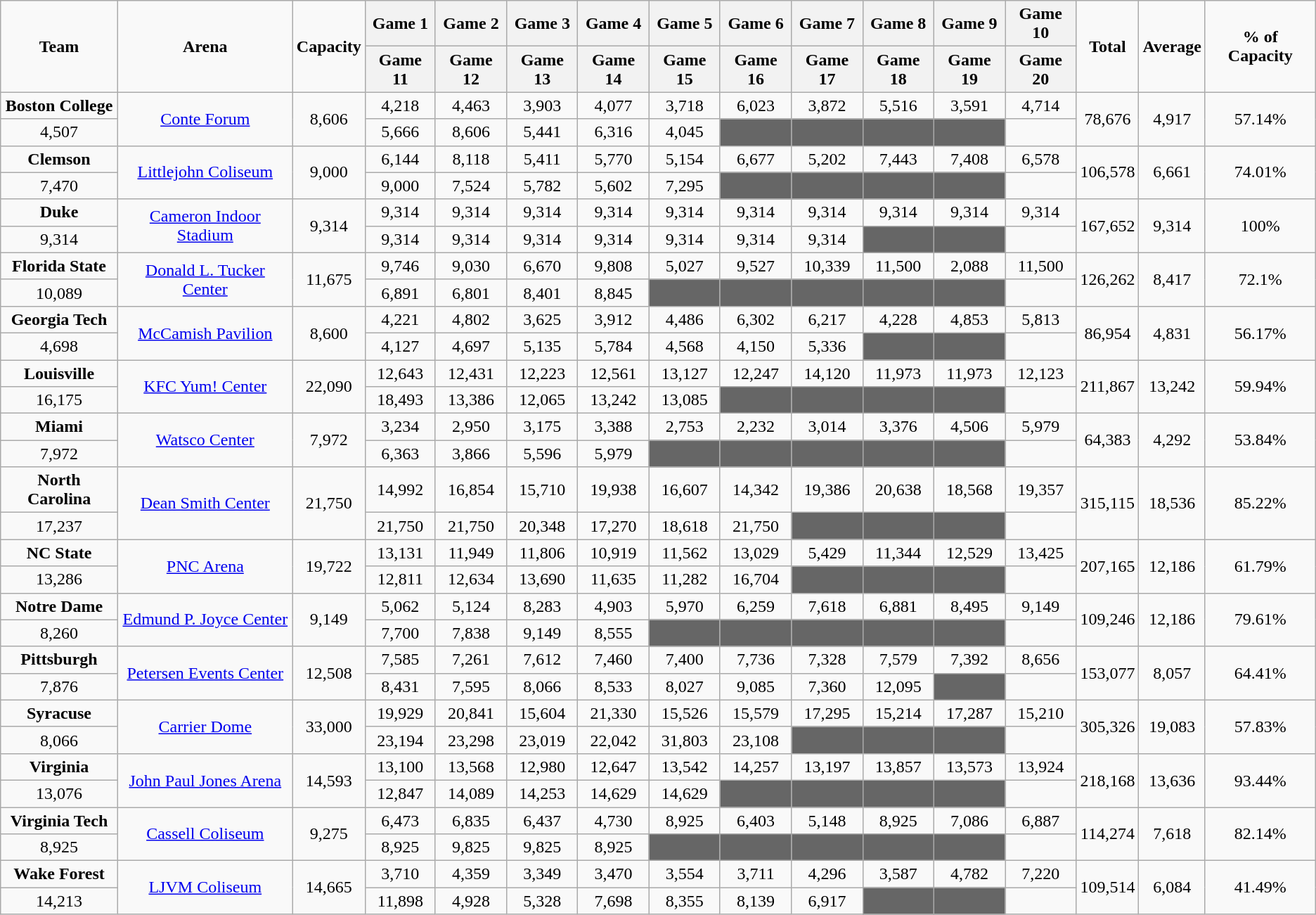<table class="wikitable sortable" style="text-align:center;">
<tr>
<td rowspan=2><strong>Team</strong></td>
<td rowspan=2><strong>Arena</strong></td>
<td rowspan=2><strong>Capacity</strong></td>
<th>Game 1</th>
<th>Game 2</th>
<th>Game 3</th>
<th>Game 4</th>
<th>Game 5</th>
<th>Game 6</th>
<th>Game 7</th>
<th>Game 8</th>
<th>Game 9</th>
<th>Game 10</th>
<td rowspan=2><strong>Total</strong></td>
<td rowspan=2><strong>Average</strong></td>
<td rowspan=2><strong>% of Capacity</strong></td>
</tr>
<tr>
<th>Game 11</th>
<th>Game 12</th>
<th>Game 13</th>
<th>Game 14</th>
<th>Game 15</th>
<th>Game 16</th>
<th>Game 17</th>
<th>Game 18</th>
<th>Game 19</th>
<th>Game 20</th>
</tr>
<tr>
<td style=><strong>Boston College</strong></td>
<td rowspan=2><a href='#'>Conte Forum</a></td>
<td rowspan=2>8,606</td>
<td>4,218</td>
<td>4,463</td>
<td>3,903</td>
<td>4,077</td>
<td>3,718</td>
<td>6,023</td>
<td>3,872</td>
<td>5,516</td>
<td>3,591</td>
<td>4,714</td>
<td rowspan=2>78,676</td>
<td rowspan=2>4,917</td>
<td rowspan=2>57.14%</td>
</tr>
<tr>
<td>4,507</td>
<td>5,666</td>
<td>8,606</td>
<td>5,441</td>
<td>6,316</td>
<td>4,045</td>
<td style="background:#666666;"></td>
<td style="background:#666666;"></td>
<td style="background:#666666;"></td>
<td style="background:#666666;"></td>
</tr>
<tr>
<td style=><strong>Clemson</strong></td>
<td rowspan=2><a href='#'>Littlejohn Coliseum</a></td>
<td rowspan=2>9,000</td>
<td>6,144</td>
<td>8,118</td>
<td>5,411</td>
<td>5,770</td>
<td>5,154</td>
<td>6,677</td>
<td>5,202</td>
<td>7,443</td>
<td>7,408</td>
<td>6,578</td>
<td rowspan=2>106,578</td>
<td rowspan=2>6,661</td>
<td rowspan=2>74.01%</td>
</tr>
<tr>
<td>7,470</td>
<td>9,000</td>
<td>7,524</td>
<td>5,782</td>
<td>5,602</td>
<td>7,295</td>
<td style="background:#666666;"></td>
<td style="background:#666666;"></td>
<td style="background:#666666;"></td>
<td style="background:#666666;"></td>
</tr>
<tr>
<td style=><strong>Duke</strong></td>
<td rowspan=2><a href='#'>Cameron Indoor Stadium</a></td>
<td rowspan=2>9,314</td>
<td>9,314</td>
<td>9,314</td>
<td>9,314</td>
<td>9,314</td>
<td>9,314</td>
<td>9,314</td>
<td>9,314</td>
<td>9,314</td>
<td>9,314</td>
<td>9,314</td>
<td rowspan=2>167,652</td>
<td rowspan=2>9,314</td>
<td rowspan=2>100%</td>
</tr>
<tr>
<td>9,314</td>
<td>9,314</td>
<td>9,314</td>
<td>9,314</td>
<td>9,314</td>
<td>9,314</td>
<td>9,314</td>
<td>9,314</td>
<td style="background:#666666;"></td>
<td style="background:#666666;"></td>
</tr>
<tr>
<td style=><strong>Florida State</strong></td>
<td rowspan=2><a href='#'>Donald L. Tucker Center</a></td>
<td rowspan=2>11,675</td>
<td>9,746</td>
<td>9,030</td>
<td>6,670</td>
<td>9,808</td>
<td>5,027</td>
<td>9,527</td>
<td>10,339</td>
<td>11,500</td>
<td>2,088</td>
<td>11,500</td>
<td rowspan=2>126,262</td>
<td rowspan=2>8,417</td>
<td rowspan=2>72.1%</td>
</tr>
<tr>
<td>10,089</td>
<td>6,891</td>
<td>6,801</td>
<td>8,401</td>
<td>8,845</td>
<td style="background:#666666;"></td>
<td style="background:#666666;"></td>
<td style="background:#666666;"></td>
<td style="background:#666666;"></td>
<td style="background:#666666;"></td>
</tr>
<tr>
<td style=><strong>Georgia Tech</strong></td>
<td rowspan=2><a href='#'>McCamish Pavilion</a></td>
<td rowspan=2>8,600</td>
<td>4,221</td>
<td>4,802</td>
<td>3,625</td>
<td>3,912</td>
<td>4,486</td>
<td>6,302</td>
<td>6,217</td>
<td>4,228</td>
<td>4,853</td>
<td>5,813</td>
<td rowspan=2>86,954</td>
<td rowspan=2>4,831</td>
<td rowspan=2>56.17%</td>
</tr>
<tr>
<td>4,698</td>
<td>4,127</td>
<td>4,697</td>
<td>5,135</td>
<td>5,784</td>
<td>4,568</td>
<td>4,150</td>
<td>5,336</td>
<td style="background:#666666;"></td>
<td style="background:#666666;"></td>
</tr>
<tr>
<td style=><strong>Louisville</strong></td>
<td rowspan=2><a href='#'>KFC Yum! Center</a></td>
<td rowspan=2>22,090</td>
<td>12,643</td>
<td>12,431</td>
<td>12,223</td>
<td>12,561</td>
<td>13,127</td>
<td>12,247</td>
<td>14,120</td>
<td>11,973</td>
<td>11,973</td>
<td>12,123</td>
<td rowspan=2>211,867</td>
<td rowspan=2>13,242</td>
<td rowspan=2>59.94%</td>
</tr>
<tr>
<td>16,175</td>
<td>18,493</td>
<td>13,386</td>
<td>12,065</td>
<td>13,242</td>
<td>13,085</td>
<td style="background:#666666;"></td>
<td style="background:#666666;"></td>
<td style="background:#666666;"></td>
<td style="background:#666666;"></td>
</tr>
<tr>
<td style=><strong>Miami</strong></td>
<td rowspan=2><a href='#'>Watsco Center</a></td>
<td rowspan=2>7,972</td>
<td>3,234</td>
<td>2,950</td>
<td>3,175</td>
<td>3,388</td>
<td>2,753</td>
<td>2,232</td>
<td>3,014</td>
<td>3,376</td>
<td>4,506</td>
<td>5,979</td>
<td rowspan=2>64,383</td>
<td rowspan=2>4,292</td>
<td rowspan=2>53.84%</td>
</tr>
<tr>
<td>7,972</td>
<td>6,363</td>
<td>3,866</td>
<td>5,596</td>
<td>5,979</td>
<td style="background:#666666;"></td>
<td style="background:#666666;"></td>
<td style="background:#666666;"></td>
<td style="background:#666666;"></td>
<td style="background:#666666;"></td>
</tr>
<tr>
<td style=><strong>North Carolina</strong></td>
<td rowspan=2><a href='#'>Dean Smith Center</a></td>
<td rowspan=2>21,750</td>
<td>14,992</td>
<td>16,854</td>
<td>15,710</td>
<td>19,938</td>
<td>16,607</td>
<td>14,342</td>
<td>19,386</td>
<td>20,638</td>
<td>18,568</td>
<td>19,357</td>
<td rowspan=2>315,115</td>
<td rowspan=2>18,536</td>
<td rowspan=2>85.22%</td>
</tr>
<tr>
<td>17,237</td>
<td>21,750</td>
<td>21,750</td>
<td>20,348</td>
<td>17,270</td>
<td>18,618</td>
<td>21,750</td>
<td style="background:#666666;"></td>
<td style="background:#666666;"></td>
<td style="background:#666666;"></td>
</tr>
<tr>
<td style=><strong>NC State</strong></td>
<td rowspan=2><a href='#'>PNC Arena</a></td>
<td rowspan=2>19,722</td>
<td>13,131</td>
<td>11,949</td>
<td>11,806</td>
<td>10,919</td>
<td>11,562</td>
<td>13,029</td>
<td>5,429</td>
<td>11,344</td>
<td>12,529</td>
<td>13,425</td>
<td rowspan=2>207,165</td>
<td rowspan=2>12,186</td>
<td rowspan=2>61.79%</td>
</tr>
<tr>
<td>13,286</td>
<td>12,811</td>
<td>12,634</td>
<td>13,690</td>
<td>11,635</td>
<td>11,282</td>
<td>16,704</td>
<td style="background:#666666;"></td>
<td style="background:#666666;"></td>
<td style="background:#666666;"></td>
</tr>
<tr>
<td style=><strong>Notre Dame</strong></td>
<td rowspan=2><a href='#'>Edmund P. Joyce Center</a></td>
<td rowspan=2>9,149</td>
<td>5,062</td>
<td>5,124</td>
<td>8,283</td>
<td>4,903</td>
<td>5,970</td>
<td>6,259</td>
<td>7,618</td>
<td>6,881</td>
<td>8,495</td>
<td>9,149</td>
<td rowspan=2>109,246</td>
<td rowspan=2>12,186</td>
<td rowspan=2>79.61%</td>
</tr>
<tr>
<td>8,260</td>
<td>7,700</td>
<td>7,838</td>
<td>9,149</td>
<td>8,555</td>
<td style="background:#666666;"></td>
<td style="background:#666666;"></td>
<td style="background:#666666;"></td>
<td style="background:#666666;"></td>
<td style="background:#666666;"></td>
</tr>
<tr>
<td style=><strong>Pittsburgh</strong></td>
<td rowspan=2><a href='#'>Petersen Events Center</a></td>
<td rowspan=2>12,508</td>
<td>7,585</td>
<td>7,261</td>
<td>7,612</td>
<td>7,460</td>
<td>7,400</td>
<td>7,736</td>
<td>7,328</td>
<td>7,579</td>
<td>7,392</td>
<td>8,656</td>
<td rowspan=2>153,077</td>
<td rowspan=2>8,057</td>
<td rowspan=2>64.41%</td>
</tr>
<tr>
<td>7,876</td>
<td>8,431</td>
<td>7,595</td>
<td>8,066</td>
<td>8,533</td>
<td>8,027</td>
<td>9,085</td>
<td>7,360</td>
<td>12,095</td>
<td style="background:#666666;"></td>
</tr>
<tr>
<td style=><strong>Syracuse</strong></td>
<td rowspan=2><a href='#'>Carrier Dome</a></td>
<td rowspan=2>33,000</td>
<td>19,929</td>
<td>20,841</td>
<td>15,604</td>
<td>21,330</td>
<td>15,526</td>
<td>15,579</td>
<td>17,295</td>
<td>15,214</td>
<td>17,287</td>
<td>15,210</td>
<td rowspan=2>305,326</td>
<td rowspan=2>19,083</td>
<td rowspan=2>57.83%</td>
</tr>
<tr>
<td>8,066</td>
<td>23,194</td>
<td>23,298</td>
<td>23,019</td>
<td>22,042</td>
<td>31,803</td>
<td>23,108</td>
<td style="background:#666666;"></td>
<td style="background:#666666;"></td>
<td style="background:#666666;"></td>
</tr>
<tr>
<td style=><strong>Virginia</strong></td>
<td rowspan=2><a href='#'>John Paul Jones Arena</a></td>
<td rowspan=2>14,593</td>
<td>13,100</td>
<td>13,568</td>
<td>12,980</td>
<td>12,647</td>
<td>13,542</td>
<td>14,257</td>
<td>13,197</td>
<td>13,857</td>
<td>13,573</td>
<td>13,924</td>
<td rowspan=2>218,168</td>
<td rowspan=2>13,636</td>
<td rowspan=2>93.44%</td>
</tr>
<tr>
<td>13,076</td>
<td>12,847</td>
<td>14,089</td>
<td>14,253</td>
<td>14,629</td>
<td>14,629</td>
<td style="background:#666666;"></td>
<td style="background:#666666;"></td>
<td style="background:#666666;"></td>
<td style="background:#666666;"></td>
</tr>
<tr>
<td style=><strong>Virginia Tech</strong></td>
<td rowspan=2><a href='#'>Cassell Coliseum</a></td>
<td rowspan=2>9,275</td>
<td>6,473</td>
<td>6,835</td>
<td>6,437</td>
<td>4,730</td>
<td>8,925</td>
<td>6,403</td>
<td>5,148</td>
<td>8,925</td>
<td>7,086</td>
<td>6,887</td>
<td rowspan=2>114,274</td>
<td rowspan=2>7,618</td>
<td rowspan=2>82.14%</td>
</tr>
<tr>
<td>8,925</td>
<td>8,925</td>
<td>9,825</td>
<td>9,825</td>
<td>8,925</td>
<td style="background:#666666;"></td>
<td style="background:#666666;"></td>
<td style="background:#666666;"></td>
<td style="background:#666666;"></td>
<td style="background:#666666;"></td>
</tr>
<tr>
<td style=><strong>Wake Forest</strong></td>
<td rowspan=2><a href='#'>LJVM Coliseum</a></td>
<td rowspan=2>14,665</td>
<td>3,710</td>
<td>4,359</td>
<td>3,349</td>
<td>3,470</td>
<td>3,554</td>
<td>3,711</td>
<td>4,296</td>
<td>3,587</td>
<td>4,782</td>
<td>7,220</td>
<td rowspan=2>109,514</td>
<td rowspan=2>6,084</td>
<td rowspan=2>41.49%</td>
</tr>
<tr>
<td>14,213</td>
<td>11,898</td>
<td>4,928</td>
<td>5,328</td>
<td>7,698</td>
<td>8,355</td>
<td>8,139</td>
<td>6,917</td>
<td style="background:#666666;"></td>
<td style="background:#666666;"></td>
</tr>
</table>
